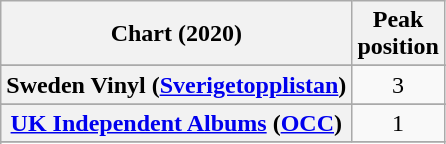<table class="wikitable sortable plainrowheaders" style="text-align:center">
<tr>
<th scope="col">Chart (2020)</th>
<th scope="col">Peak<br>position</th>
</tr>
<tr>
</tr>
<tr>
</tr>
<tr>
</tr>
<tr>
</tr>
<tr>
</tr>
<tr>
</tr>
<tr>
</tr>
<tr>
</tr>
<tr>
<th scope="row">Sweden Vinyl (<a href='#'>Sverigetopplistan</a>)</th>
<td>3</td>
</tr>
<tr>
</tr>
<tr>
</tr>
<tr>
</tr>
<tr>
<th scope="row"><a href='#'>UK Independent Albums</a> (<a href='#'>OCC</a>)</th>
<td>1</td>
</tr>
<tr>
</tr>
<tr>
</tr>
<tr>
</tr>
<tr>
</tr>
<tr>
</tr>
<tr>
</tr>
</table>
